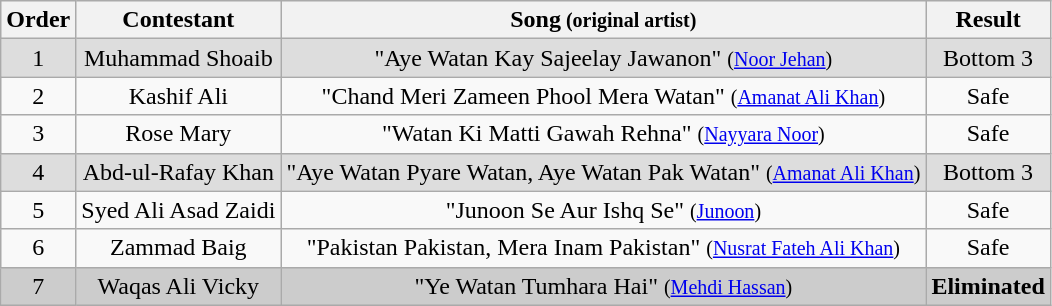<table class="wikitable plainrowheaders" style="text-align:center;">
<tr style="background:#f2f2f2;">
<th scope="col">Order </th>
<th scope="col">Contestant</th>
<th scope="col">Song<small> (original artist) </small></th>
<th scope="col">Result</th>
</tr>
<tr style="background:#ddd;">
<td>1</td>
<td scope="row">Muhammad Shoaib</td>
<td>"Aye Watan Kay Sajeelay Jawanon" <small>(<a href='#'>Noor Jehan</a>)</small></td>
<td>Bottom 3</td>
</tr>
<tr>
<td>2</td>
<td scope="row">Kashif Ali</td>
<td>"Chand Meri Zameen Phool Mera Watan" <small>(<a href='#'>Amanat Ali Khan</a>)</small></td>
<td>Safe</td>
</tr>
<tr>
<td>3</td>
<td scope="row">Rose Mary</td>
<td>"Watan Ki Matti Gawah Rehna" <small>(<a href='#'>Nayyara Noor</a>)</small></td>
<td>Safe</td>
</tr>
<tr style="background:#ddd;">
<td>4</td>
<td scope="row">Abd-ul-Rafay Khan</td>
<td>"Aye Watan Pyare Watan, Aye Watan Pak Watan" <small>(<a href='#'>Amanat Ali Khan</a>)</small></td>
<td>Bottom 3</td>
</tr>
<tr>
<td>5</td>
<td scope="row">Syed Ali Asad Zaidi</td>
<td>"Junoon Se Aur Ishq Se" <small>(<a href='#'>Junoon</a>)</small></td>
<td>Safe</td>
</tr>
<tr>
<td>6</td>
<td scope="row">Zammad Baig</td>
<td>"Pakistan Pakistan, Mera Inam Pakistan" <small>(<a href='#'>Nusrat Fateh Ali Khan</a>)</small></td>
<td>Safe</td>
</tr>
<tr style="background:#ccc;">
<td>7</td>
<td scope="row">Waqas Ali Vicky</td>
<td>"Ye Watan Tumhara Hai" <small>(<a href='#'>Mehdi Hassan</a>)</small></td>
<td><strong>Eliminated</strong></td>
</tr>
</table>
